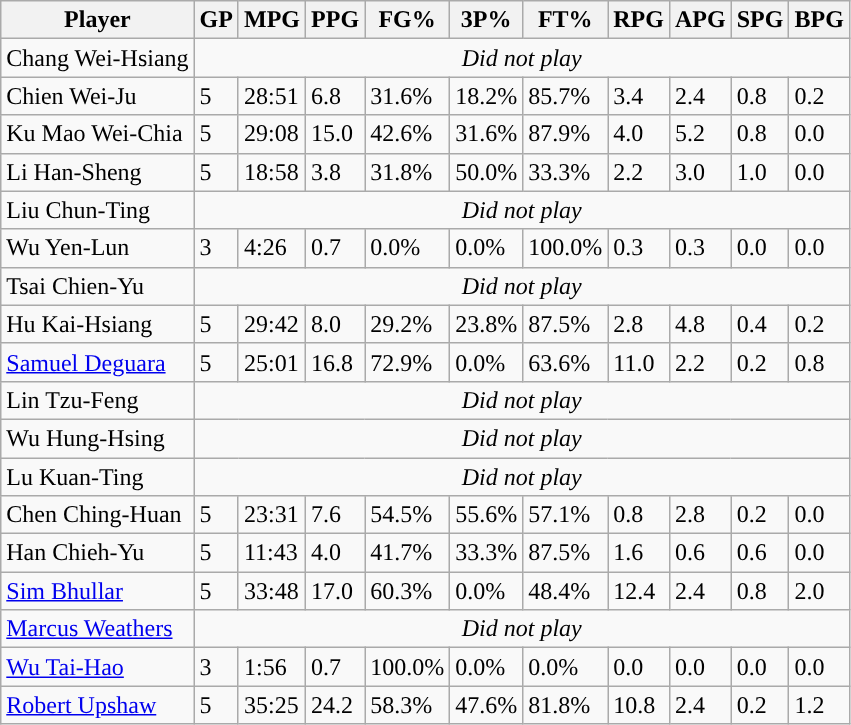<table class="wikitable">
<tr>
<th>Player</th>
<th>GP</th>
<th>MPG</th>
<th>PPG</th>
<th>FG%</th>
<th>3P%</th>
<th>FT%</th>
<th>RPG</th>
<th>APG</th>
<th>SPG</th>
<th>BPG</th>
</tr>
<tr>
<td>Chang Wei-Hsiang</td>
<td colspan=10 align=center><em>Did not play</em></td>
</tr>
<tr>
<td>Chien Wei-Ju</td>
<td>5</td>
<td>28:51</td>
<td>6.8</td>
<td>31.6%</td>
<td>18.2%</td>
<td>85.7%</td>
<td>3.4</td>
<td>2.4</td>
<td>0.8</td>
<td>0.2</td>
</tr>
<tr>
<td>Ku Mao Wei-Chia</td>
<td>5</td>
<td>29:08</td>
<td>15.0</td>
<td>42.6%</td>
<td>31.6%</td>
<td>87.9%</td>
<td>4.0</td>
<td>5.2</td>
<td>0.8</td>
<td>0.0</td>
</tr>
<tr>
<td>Li Han-Sheng</td>
<td>5</td>
<td>18:58</td>
<td>3.8</td>
<td>31.8%</td>
<td>50.0%</td>
<td>33.3%</td>
<td>2.2</td>
<td>3.0</td>
<td>1.0</td>
<td>0.0</td>
</tr>
<tr>
<td>Liu Chun-Ting</td>
<td colspan=10 align=center><em>Did not play</em></td>
</tr>
<tr>
<td>Wu Yen-Lun</td>
<td>3</td>
<td>4:26</td>
<td>0.7</td>
<td>0.0%</td>
<td>0.0%</td>
<td>100.0%</td>
<td>0.3</td>
<td>0.3</td>
<td>0.0</td>
<td>0.0</td>
</tr>
<tr>
<td>Tsai Chien-Yu</td>
<td colspan=10 align=center><em>Did not play</em></td>
</tr>
<tr>
<td>Hu Kai-Hsiang</td>
<td>5</td>
<td>29:42</td>
<td>8.0</td>
<td>29.2%</td>
<td>23.8%</td>
<td>87.5%</td>
<td>2.8</td>
<td>4.8</td>
<td>0.4</td>
<td>0.2</td>
</tr>
<tr>
<td><a href='#'>Samuel Deguara</a></td>
<td>5</td>
<td>25:01</td>
<td>16.8</td>
<td>72.9%</td>
<td>0.0%</td>
<td>63.6%</td>
<td>11.0</td>
<td>2.2</td>
<td>0.2</td>
<td>0.8</td>
</tr>
<tr>
<td>Lin Tzu-Feng</td>
<td colspan=10 align=center><em>Did not play</em></td>
</tr>
<tr>
<td>Wu Hung-Hsing</td>
<td colspan=10 align=center><em>Did not play</em></td>
</tr>
<tr>
<td>Lu Kuan-Ting</td>
<td colspan=10 align=center><em>Did not play</em></td>
</tr>
<tr>
<td>Chen Ching-Huan</td>
<td>5</td>
<td>23:31</td>
<td>7.6</td>
<td>54.5%</td>
<td>55.6%</td>
<td>57.1%</td>
<td>0.8</td>
<td>2.8</td>
<td>0.2</td>
<td>0.0</td>
</tr>
<tr>
<td>Han Chieh-Yu</td>
<td>5</td>
<td>11:43</td>
<td>4.0</td>
<td>41.7%</td>
<td>33.3%</td>
<td>87.5%</td>
<td>1.6</td>
<td>0.6</td>
<td>0.6</td>
<td>0.0</td>
</tr>
<tr>
<td><a href='#'>Sim Bhullar</a></td>
<td>5</td>
<td>33:48</td>
<td>17.0</td>
<td>60.3%</td>
<td>0.0%</td>
<td>48.4%</td>
<td>12.4</td>
<td>2.4</td>
<td>0.8</td>
<td>2.0</td>
</tr>
<tr>
<td><a href='#'>Marcus Weathers</a></td>
<td colspan=10 align=center><em>Did not play</em></td>
</tr>
<tr>
<td><a href='#'>Wu Tai-Hao</a></td>
<td>3</td>
<td>1:56</td>
<td>0.7</td>
<td>100.0%</td>
<td>0.0%</td>
<td>0.0%</td>
<td>0.0</td>
<td>0.0</td>
<td>0.0</td>
<td>0.0</td>
</tr>
<tr>
<td><a href='#'>Robert Upshaw</a></td>
<td>5</td>
<td>35:25</td>
<td>24.2</td>
<td>58.3%</td>
<td>47.6%</td>
<td>81.8%</td>
<td>10.8</td>
<td>2.4</td>
<td>0.2</td>
<td>1.2</td>
</tr>
</table>
